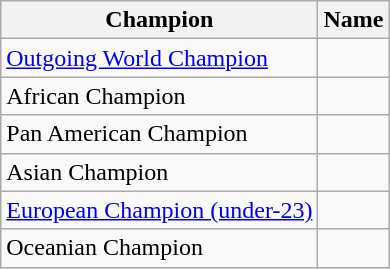<table class="wikitable">
<tr>
<th>Champion</th>
<th>Name</th>
</tr>
<tr>
<td><a href='#'>Outgoing World Champion</a></td>
<td></td>
</tr>
<tr>
<td>African Champion</td>
<td></td>
</tr>
<tr>
<td>Pan American Champion</td>
<td></td>
</tr>
<tr>
<td>Asian Champion</td>
<td></td>
</tr>
<tr>
<td><a href='#'>European Champion (under-23)</a></td>
<td></td>
</tr>
<tr>
<td>Oceanian Champion</td>
<td></td>
</tr>
</table>
